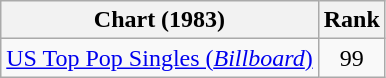<table class="wikitable sortable">
<tr>
<th>Chart (1983)</th>
<th>Rank</th>
</tr>
<tr>
<td><a href='#'>US Top Pop Singles (<em>Billboard</em>)</a></td>
<td align="center">99</td>
</tr>
</table>
